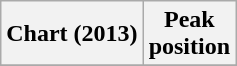<table class="wikitable sortable plainrowheaders">
<tr>
<th>Chart (2013)</th>
<th>Peak<br>position</th>
</tr>
<tr>
</tr>
</table>
